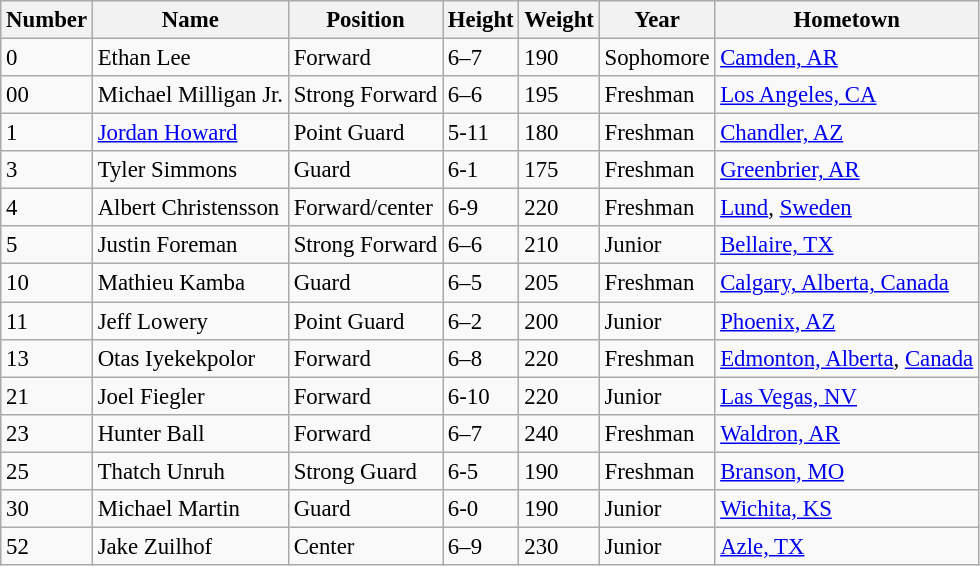<table class="wikitable" style="font-size: 95%;">
<tr>
<th>Number</th>
<th>Name</th>
<th>Position</th>
<th>Height</th>
<th>Weight</th>
<th>Year</th>
<th>Hometown</th>
</tr>
<tr>
<td>0</td>
<td>Ethan Lee</td>
<td>Forward</td>
<td>6–7</td>
<td>190</td>
<td>Sophomore</td>
<td><a href='#'>Camden, AR</a></td>
</tr>
<tr>
<td>00</td>
<td>Michael Milligan Jr.</td>
<td>Strong Forward</td>
<td>6–6</td>
<td>195</td>
<td>Freshman</td>
<td><a href='#'>Los Angeles, CA</a></td>
</tr>
<tr>
<td>1</td>
<td><a href='#'>Jordan Howard</a></td>
<td>Point Guard</td>
<td>5-11</td>
<td>180</td>
<td>Freshman</td>
<td><a href='#'>Chandler, AZ</a></td>
</tr>
<tr>
<td>3</td>
<td>Tyler Simmons</td>
<td>Guard</td>
<td>6-1</td>
<td>175</td>
<td>Freshman</td>
<td><a href='#'>Greenbrier, AR</a></td>
</tr>
<tr>
<td>4</td>
<td>Albert Christensson</td>
<td>Forward/center</td>
<td>6-9</td>
<td>220</td>
<td>Freshman</td>
<td><a href='#'>Lund</a>, <a href='#'>Sweden</a></td>
</tr>
<tr>
<td>5</td>
<td>Justin Foreman</td>
<td>Strong Forward</td>
<td>6–6</td>
<td>210</td>
<td>Junior</td>
<td><a href='#'>Bellaire, TX</a></td>
</tr>
<tr>
<td>10</td>
<td>Mathieu Kamba</td>
<td>Guard</td>
<td>6–5</td>
<td>205</td>
<td>Freshman</td>
<td><a href='#'>Calgary, Alberta, Canada</a></td>
</tr>
<tr>
<td>11</td>
<td>Jeff Lowery</td>
<td>Point Guard</td>
<td>6–2</td>
<td>200</td>
<td>Junior</td>
<td><a href='#'>Phoenix, AZ</a></td>
</tr>
<tr>
<td>13</td>
<td>Otas Iyekekpolor</td>
<td>Forward</td>
<td>6–8</td>
<td>220</td>
<td>Freshman</td>
<td><a href='#'>Edmonton, Alberta</a>, <a href='#'>Canada</a></td>
</tr>
<tr>
<td>21</td>
<td>Joel Fiegler</td>
<td>Forward</td>
<td>6-10</td>
<td>220</td>
<td>Junior</td>
<td><a href='#'>Las Vegas, NV</a></td>
</tr>
<tr>
<td>23</td>
<td>Hunter Ball</td>
<td>Forward</td>
<td>6–7</td>
<td>240</td>
<td>Freshman</td>
<td><a href='#'>Waldron, AR</a></td>
</tr>
<tr>
<td>25</td>
<td>Thatch Unruh</td>
<td>Strong Guard</td>
<td>6-5</td>
<td>190</td>
<td>Freshman</td>
<td><a href='#'>Branson, MO</a></td>
</tr>
<tr>
<td>30</td>
<td>Michael Martin</td>
<td>Guard</td>
<td>6-0</td>
<td>190</td>
<td>Junior</td>
<td><a href='#'>Wichita, KS</a></td>
</tr>
<tr>
<td>52</td>
<td>Jake Zuilhof</td>
<td>Center</td>
<td>6–9</td>
<td>230</td>
<td>Junior</td>
<td><a href='#'>Azle, TX</a></td>
</tr>
</table>
